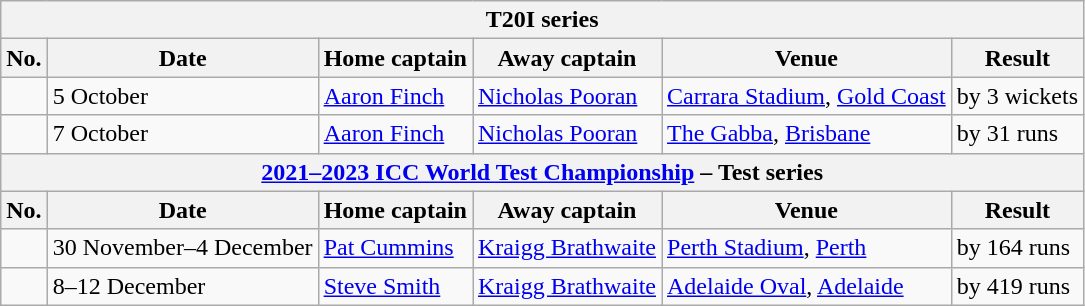<table class="wikitable">
<tr>
<th colspan="9">T20I series</th>
</tr>
<tr>
<th>No.</th>
<th>Date</th>
<th>Home captain</th>
<th>Away captain</th>
<th>Venue</th>
<th>Result</th>
</tr>
<tr>
<td></td>
<td>5 October</td>
<td><a href='#'>Aaron Finch</a></td>
<td><a href='#'>Nicholas Pooran</a></td>
<td><a href='#'>Carrara Stadium</a>, <a href='#'>Gold Coast</a></td>
<td> by 3 wickets</td>
</tr>
<tr>
<td></td>
<td>7 October</td>
<td><a href='#'>Aaron Finch</a></td>
<td><a href='#'>Nicholas Pooran</a></td>
<td><a href='#'>The Gabba</a>, <a href='#'>Brisbane</a></td>
<td> by 31 runs</td>
</tr>
<tr>
<th colspan="9"><a href='#'>2021–2023 ICC World Test Championship</a> – Test series</th>
</tr>
<tr>
<th>No.</th>
<th>Date</th>
<th>Home captain</th>
<th>Away captain</th>
<th>Venue</th>
<th>Result</th>
</tr>
<tr>
<td></td>
<td>30 November–4 December</td>
<td><a href='#'>Pat Cummins</a></td>
<td><a href='#'>Kraigg Brathwaite</a></td>
<td><a href='#'>Perth Stadium</a>, <a href='#'>Perth</a></td>
<td> by 164 runs</td>
</tr>
<tr>
<td></td>
<td>8–12 December</td>
<td><a href='#'>Steve Smith</a></td>
<td><a href='#'>Kraigg Brathwaite</a></td>
<td><a href='#'>Adelaide Oval</a>, <a href='#'>Adelaide</a></td>
<td> by 419 runs</td>
</tr>
</table>
